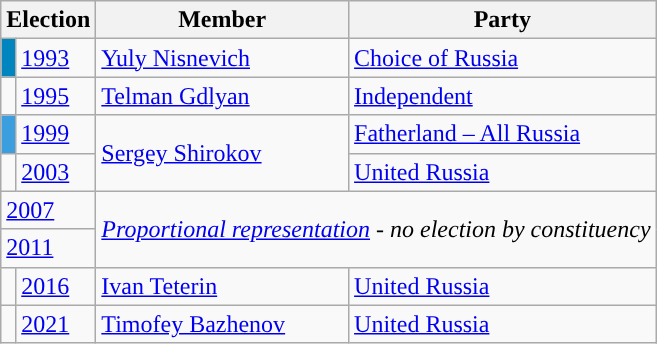<table class="wikitable">
<tr>
<th colspan="2">Election</th>
<th>Member</th>
<th>Party</th>
</tr>
<tr>
<td style="background-color:#0085BE"></td>
<td><a href='#'>1993</a></td>
<td><a href='#'>Yuly Nisnevich</a></td>
<td><a href='#'>Choice of Russia</a></td>
</tr>
<tr>
<td style="background-color:"></td>
<td><a href='#'>1995</a></td>
<td><a href='#'>Telman Gdlyan</a></td>
<td><a href='#'>Independent</a></td>
</tr>
<tr>
<td style="background-color:#3B9EDF"></td>
<td><a href='#'>1999</a></td>
<td rowspan=2><a href='#'>Sergey Shirokov</a></td>
<td><a href='#'>Fatherland – All Russia</a></td>
</tr>
<tr>
<td style="background-color:"></td>
<td><a href='#'>2003</a></td>
<td><a href='#'>United Russia</a></td>
</tr>
<tr>
<td colspan=2><a href='#'>2007</a></td>
<td colspan=2 rowspan=2><em><a href='#'>Proportional representation</a> - no election by constituency</em></td>
</tr>
<tr>
<td colspan=2><a href='#'>2011</a></td>
</tr>
<tr>
<td style="background-color:"></td>
<td><a href='#'>2016</a></td>
<td><a href='#'>Ivan Teterin</a></td>
<td><a href='#'>United Russia</a></td>
</tr>
<tr>
<td style="background-color:"></td>
<td><a href='#'>2021</a></td>
<td><a href='#'>Timofey Bazhenov</a></td>
<td><a href='#'>United Russia</a></td>
</tr>
</table>
